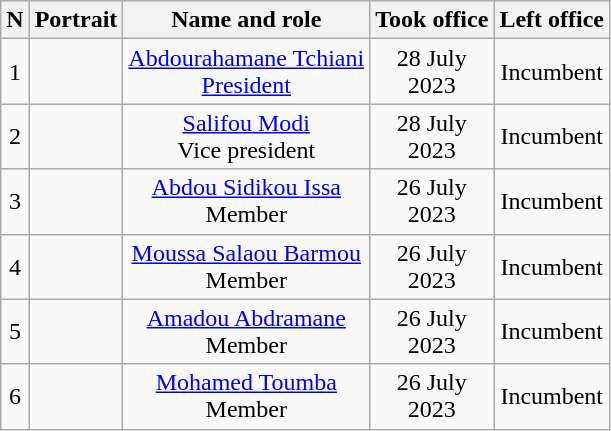<table class="wikitable" style="text-align:center">
<tr>
<th>N</th>
<th>Portrait</th>
<th>Name and role</th>
<th>Took office</th>
<th>Left office</th>
</tr>
<tr>
<td>1</td>
<td></td>
<td><a href='#'>Abdourahamane Tchiani</a><br><a href='#'>President</a></td>
<td>28 July<br>2023</td>
<td>Incumbent</td>
</tr>
<tr>
<td>2</td>
<td></td>
<td><a href='#'>Salifou Modi</a><br>Vice president</td>
<td>28 July<br>2023</td>
<td>Incumbent</td>
</tr>
<tr>
<td>3</td>
<td></td>
<td><a href='#'>Abdou Sidikou Issa</a><br>Member</td>
<td>26 July<br>2023</td>
<td>Incumbent</td>
</tr>
<tr>
<td>4</td>
<td></td>
<td><a href='#'>Moussa Salaou Barmou</a><br>Member</td>
<td>26 July<br>2023</td>
<td>Incumbent</td>
</tr>
<tr>
<td>5</td>
<td></td>
<td><a href='#'>Amadou Abdramane</a><br>Member</td>
<td>26 July<br>2023</td>
<td>Incumbent</td>
</tr>
<tr>
<td>6</td>
<td></td>
<td><a href='#'>Mohamed Toumba</a><br>Member</td>
<td>26 July<br>2023</td>
<td>Incumbent</td>
</tr>
</table>
